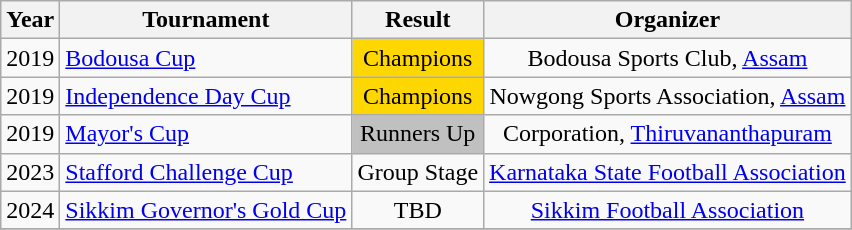<table class="wikitable sortable" style="text-align: center">
<tr>
<th scope="col">Year</th>
<th class="unsortable">Tournament</th>
<th class="unsortable">Result</th>
<th class="unsortable">Organizer</th>
</tr>
<tr>
<td>2019</td>
<td align=left> <a href='#'>Bodousa Cup</a></td>
<td bgcolor=gold>Champions</td>
<td>Bodousa Sports Club, <a href='#'>Assam</a></td>
</tr>
<tr>
<td>2019</td>
<td align=left> <a href='#'>Independence Day Cup</a></td>
<td bgcolor=gold>Champions</td>
<td>Nowgong Sports Association, <a href='#'>Assam</a></td>
</tr>
<tr>
<td>2019</td>
<td align=left> <a href='#'>Mayor's Cup</a></td>
<td bgcolor=silver>Runners Up</td>
<td>Corporation, <a href='#'>Thiruvananthapuram</a></td>
</tr>
<tr>
<td>2023</td>
<td align=left> <a href='#'>Stafford Challenge Cup</a></td>
<td>Group Stage</td>
<td><a href='#'>Karnataka State Football Association</a></td>
</tr>
<tr>
<td>2024</td>
<td align=left> <a href='#'>Sikkim Governor's Gold Cup</a></td>
<td>TBD</td>
<td><a href='#'>Sikkim Football Association</a></td>
</tr>
<tr>
</tr>
</table>
